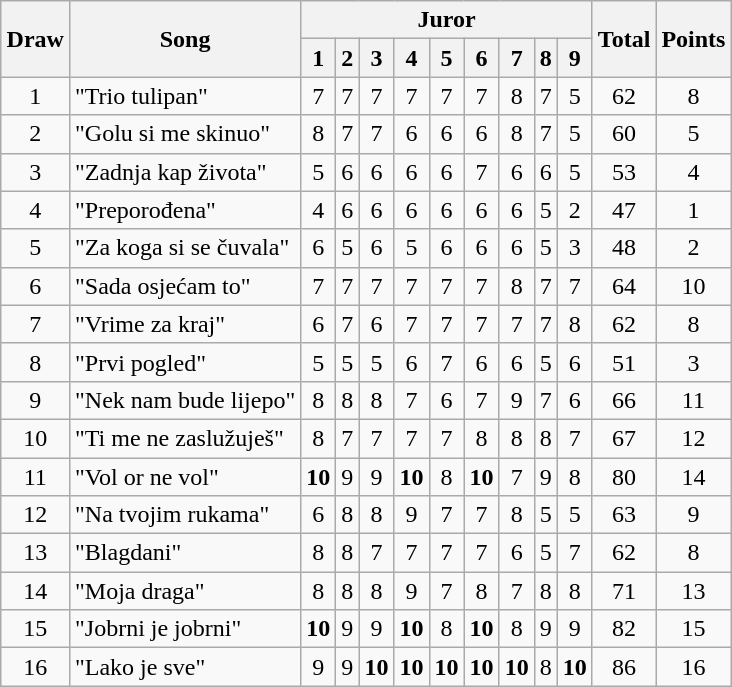<table class="wikitable collapsible" style="margin: 1em auto 1em auto; text-align:center;">
<tr>
<th rowspan="2">Draw</th>
<th rowspan="2">Song</th>
<th colspan="9">Juror</th>
<th rowspan="2">Total</th>
<th rowspan="2">Points</th>
</tr>
<tr>
<th>1</th>
<th>2</th>
<th>3</th>
<th>4</th>
<th>5</th>
<th>6</th>
<th>7</th>
<th>8</th>
<th>9</th>
</tr>
<tr>
<td>1</td>
<td align="left">"Trio tulipan"</td>
<td>7</td>
<td>7</td>
<td>7</td>
<td>7</td>
<td>7</td>
<td>7</td>
<td>8</td>
<td>7</td>
<td>5</td>
<td>62</td>
<td>8</td>
</tr>
<tr>
<td>2</td>
<td align="left">"Golu si me skinuo"</td>
<td>8</td>
<td>7</td>
<td>7</td>
<td>6</td>
<td>6</td>
<td>6</td>
<td>8</td>
<td>7</td>
<td>5</td>
<td>60</td>
<td>5</td>
</tr>
<tr>
<td>3</td>
<td align="left">"Zadnja kap života"</td>
<td>5</td>
<td>6</td>
<td>6</td>
<td>6</td>
<td>6</td>
<td>7</td>
<td>6</td>
<td>6</td>
<td>5</td>
<td>53</td>
<td>4</td>
</tr>
<tr>
<td>4</td>
<td align="left">"Preporođena"</td>
<td>4</td>
<td>6</td>
<td>6</td>
<td>6</td>
<td>6</td>
<td>6</td>
<td>6</td>
<td>5</td>
<td>2</td>
<td>47</td>
<td>1</td>
</tr>
<tr>
<td>5</td>
<td align="left">"Za koga si se čuvala"</td>
<td>6</td>
<td>5</td>
<td>6</td>
<td>5</td>
<td>6</td>
<td>6</td>
<td>6</td>
<td>5</td>
<td>3</td>
<td>48</td>
<td>2</td>
</tr>
<tr>
<td>6</td>
<td align="left">"Sada osjećam to"</td>
<td>7</td>
<td>7</td>
<td>7</td>
<td>7</td>
<td>7</td>
<td>7</td>
<td>8</td>
<td>7</td>
<td>7</td>
<td>64</td>
<td>10</td>
</tr>
<tr>
<td>7</td>
<td align="left">"Vrime za kraj"</td>
<td>6</td>
<td>7</td>
<td>6</td>
<td>7</td>
<td>7</td>
<td>7</td>
<td>7</td>
<td>7</td>
<td>8</td>
<td>62</td>
<td>8</td>
</tr>
<tr>
<td>8</td>
<td align="left">"Prvi pogled"</td>
<td>5</td>
<td>5</td>
<td>5</td>
<td>6</td>
<td>7</td>
<td>6</td>
<td>6</td>
<td>5</td>
<td>6</td>
<td>51</td>
<td>3</td>
</tr>
<tr>
<td>9</td>
<td align="left">"Nek nam bude lijepo"</td>
<td>8</td>
<td>8</td>
<td>8</td>
<td>7</td>
<td>6</td>
<td>7</td>
<td>9</td>
<td>7</td>
<td>6</td>
<td>66</td>
<td>11</td>
</tr>
<tr>
<td>10</td>
<td align="left">"Ti me ne zaslužuješ"</td>
<td>8</td>
<td>7</td>
<td>7</td>
<td>7</td>
<td>7</td>
<td>8</td>
<td>8</td>
<td>8</td>
<td>7</td>
<td>67</td>
<td>12</td>
</tr>
<tr>
<td>11</td>
<td align="left">"Vol or ne vol"</td>
<td><strong>10</strong></td>
<td>9</td>
<td>9</td>
<td><strong>10</strong></td>
<td>8</td>
<td><strong>10</strong></td>
<td>7</td>
<td>9</td>
<td>8</td>
<td>80</td>
<td>14</td>
</tr>
<tr>
<td>12</td>
<td align="left">"Na tvojim rukama"</td>
<td>6</td>
<td>8</td>
<td>8</td>
<td>9</td>
<td>7</td>
<td>7</td>
<td>8</td>
<td>5</td>
<td>5</td>
<td>63</td>
<td>9</td>
</tr>
<tr>
<td>13</td>
<td align="left">"Blagdani"</td>
<td>8</td>
<td>8</td>
<td>7</td>
<td>7</td>
<td>7</td>
<td>7</td>
<td>6</td>
<td>5</td>
<td>7</td>
<td>62</td>
<td>8</td>
</tr>
<tr>
<td>14</td>
<td align="left">"Moja draga"</td>
<td>8</td>
<td>8</td>
<td>8</td>
<td>9</td>
<td>7</td>
<td>8</td>
<td>7</td>
<td>8</td>
<td>8</td>
<td>71</td>
<td>13</td>
</tr>
<tr>
<td>15</td>
<td align="left">"Jobrni je jobrni"</td>
<td><strong>10</strong></td>
<td>9</td>
<td>9</td>
<td><strong>10</strong></td>
<td>8</td>
<td><strong>10</strong></td>
<td>8</td>
<td>9</td>
<td>9</td>
<td>82</td>
<td>15</td>
</tr>
<tr>
<td>16</td>
<td align="left">"Lako je sve"</td>
<td>9</td>
<td>9</td>
<td><strong>10</strong></td>
<td><strong>10</strong></td>
<td><strong>10</strong></td>
<td><strong>10</strong></td>
<td><strong>10</strong></td>
<td>8</td>
<td><strong>10</strong></td>
<td>86</td>
<td>16</td>
</tr>
</table>
